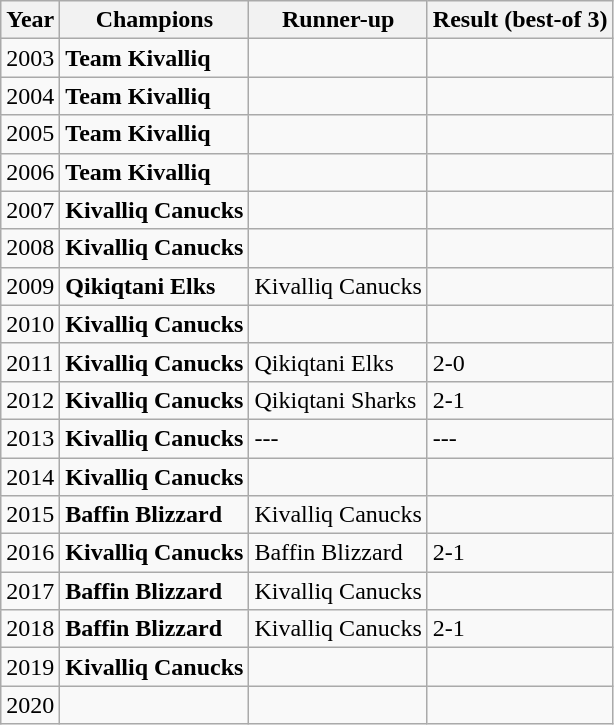<table class="wikitable">
<tr>
<th>Year</th>
<th>Champions</th>
<th>Runner-up</th>
<th>Result (best-of 3)</th>
</tr>
<tr>
<td>2003</td>
<td><strong>Team Kivalliq</strong></td>
<td></td>
<td></td>
</tr>
<tr>
<td>2004</td>
<td><strong>Team Kivalliq</strong></td>
<td></td>
<td></td>
</tr>
<tr>
<td>2005</td>
<td><strong>Team Kivalliq</strong></td>
<td></td>
<td></td>
</tr>
<tr>
<td>2006</td>
<td><strong>Team Kivalliq</strong></td>
<td></td>
<td></td>
</tr>
<tr>
<td>2007</td>
<td><strong>Kivalliq Canucks</strong></td>
<td></td>
<td></td>
</tr>
<tr>
<td>2008</td>
<td><strong>Kivalliq Canucks</strong></td>
<td></td>
<td></td>
</tr>
<tr>
<td>2009</td>
<td><strong>Qikiqtani Elks</strong></td>
<td>Kivalliq Canucks</td>
<td></td>
</tr>
<tr>
<td>2010</td>
<td><strong>Kivalliq Canucks</strong></td>
<td></td>
<td></td>
</tr>
<tr>
<td>2011</td>
<td><strong>Kivalliq Canucks</strong></td>
<td>Qikiqtani Elks</td>
<td>2-0</td>
</tr>
<tr>
<td>2012</td>
<td><strong>Kivalliq Canucks</strong></td>
<td>Qikiqtani Sharks</td>
<td>2-1</td>
</tr>
<tr>
<td>2013</td>
<td><strong>Kivalliq Canucks</strong></td>
<td>---</td>
<td>---</td>
</tr>
<tr>
<td>2014</td>
<td><strong>Kivalliq Canucks</strong></td>
<td></td>
<td></td>
</tr>
<tr>
<td>2015</td>
<td><strong>Baffin Blizzard</strong></td>
<td>Kivalliq Canucks</td>
<td></td>
</tr>
<tr>
<td>2016</td>
<td><strong>Kivalliq Canucks</strong></td>
<td>Baffin Blizzard</td>
<td>2-1</td>
</tr>
<tr>
<td>2017</td>
<td><strong>Baffin Blizzard</strong></td>
<td>Kivalliq Canucks</td>
<td></td>
</tr>
<tr>
<td>2018</td>
<td><strong>Baffin Blizzard</strong></td>
<td>Kivalliq Canucks</td>
<td>2-1</td>
</tr>
<tr>
<td>2019</td>
<td><strong>Kivalliq Canucks</strong></td>
<td></td>
<td></td>
</tr>
<tr>
<td>2020</td>
<td></td>
<td></td>
<td></td>
</tr>
</table>
